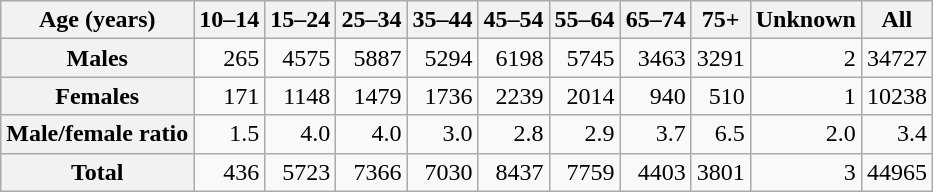<table class="wikitable" style="text-align:right;">
<tr>
<th scope="col">Age (years)</th>
<th scope="col">10–14</th>
<th scope="col">15–24</th>
<th scope="col">25–34</th>
<th scope="col">35–44</th>
<th scope="col">45–54</th>
<th scope="col">55–64</th>
<th scope="col">65–74</th>
<th scope="col">75+</th>
<th scope="col">Unknown</th>
<th scope="col">All</th>
</tr>
<tr>
<th scope="row">Males</th>
<td>265</td>
<td>4575</td>
<td>5887</td>
<td>5294</td>
<td>6198</td>
<td>5745</td>
<td>3463</td>
<td>3291</td>
<td>2</td>
<td>34727</td>
</tr>
<tr>
<th scope="row">Females</th>
<td>171</td>
<td>1148</td>
<td>1479</td>
<td>1736</td>
<td>2239</td>
<td>2014</td>
<td>940</td>
<td>510</td>
<td>1</td>
<td>10238</td>
</tr>
<tr>
<th scope="row">Male/female ratio</th>
<td>1.5</td>
<td>4.0</td>
<td>4.0</td>
<td>3.0</td>
<td>2.8</td>
<td>2.9</td>
<td>3.7</td>
<td>6.5</td>
<td>2.0</td>
<td>3.4</td>
</tr>
<tr>
<th scope="row">Total</th>
<td>436</td>
<td>5723</td>
<td>7366</td>
<td>7030</td>
<td>8437</td>
<td>7759</td>
<td>4403</td>
<td>3801</td>
<td>3</td>
<td>44965</td>
</tr>
</table>
